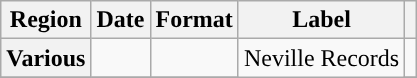<table class="wikitable plainrowheaders">
<tr>
<th scope="col">Region</th>
<th scope="col">Date</th>
<th scope="col">Format</th>
<th scope="col">Label</th>
<th scope="col"></th>
</tr>
<tr>
<th scope="row">Various</th>
<td></td>
<td></td>
<td rowspan="3">Neville Records</td>
<td></td>
</tr>
<tr>
</tr>
</table>
